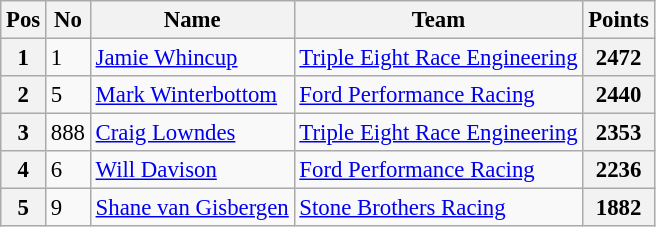<table class="wikitable" style="font-size: 95%;">
<tr>
<th>Pos</th>
<th>No</th>
<th>Name</th>
<th>Team</th>
<th>Points</th>
</tr>
<tr>
<th>1</th>
<td>1</td>
<td><a href='#'>Jamie Whincup</a></td>
<td><a href='#'>Triple Eight Race Engineering</a></td>
<th>2472</th>
</tr>
<tr>
<th>2</th>
<td>5</td>
<td><a href='#'>Mark Winterbottom</a></td>
<td><a href='#'>Ford Performance Racing</a></td>
<th>2440</th>
</tr>
<tr>
<th>3</th>
<td>888</td>
<td><a href='#'>Craig Lowndes</a></td>
<td><a href='#'>Triple Eight Race Engineering</a></td>
<th>2353</th>
</tr>
<tr>
<th>4</th>
<td>6</td>
<td><a href='#'>Will Davison</a></td>
<td><a href='#'>Ford Performance Racing</a></td>
<th>2236</th>
</tr>
<tr>
<th>5</th>
<td>9</td>
<td><a href='#'>Shane van Gisbergen</a></td>
<td><a href='#'>Stone Brothers Racing</a></td>
<th>1882</th>
</tr>
</table>
